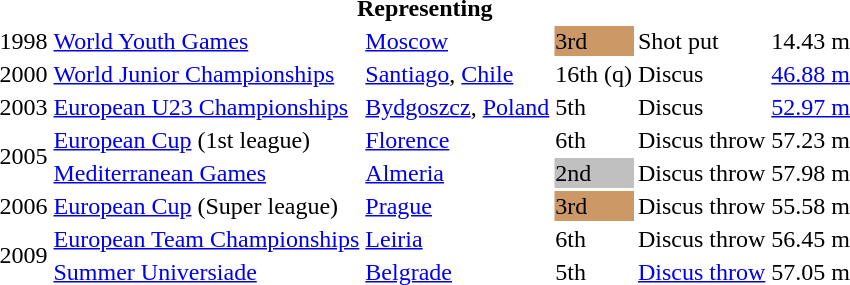<table>
<tr>
<th colspan="6">Representing </th>
</tr>
<tr>
<td rowspan=1>1998</td>
<td rowspan=1 align=left><a href='#'>World Youth Games</a></td>
<td rowspan=1 align=left> <a href='#'>Moscow</a></td>
<td bgcolor=cc9966>3rd</td>
<td>Shot put</td>
<td>14.43 m </td>
</tr>
<tr>
<td>2000</td>
<td><a href='#'>World Junior Championships</a></td>
<td><a href='#'>Santiago</a>, <a href='#'>Chile</a></td>
<td>16th (q)</td>
<td>Discus</td>
<td><a href='#'>46.88 m</a></td>
</tr>
<tr>
<td>2003</td>
<td><a href='#'>European U23 Championships</a></td>
<td><a href='#'>Bydgoszcz</a>, <a href='#'>Poland</a></td>
<td>5th</td>
<td>Discus</td>
<td><a href='#'>52.97 m</a></td>
</tr>
<tr>
<td rowspan=2>2005</td>
<td rowspan=1 align=left><a href='#'>European Cup</a> (1st league)</td>
<td rowspan=1 align=left> <a href='#'>Florence</a></td>
<td>6th</td>
<td>Discus throw</td>
<td>57.23 m</td>
</tr>
<tr>
<td rowspan=1 align=left><a href='#'>Mediterranean Games</a></td>
<td rowspan=1 align=left> <a href='#'>Almeria</a></td>
<td bgcolor=silver>2nd</td>
<td>Discus throw</td>
<td>57.98 m</td>
</tr>
<tr>
<td rowspan=1>2006</td>
<td rowspan=1 align=left><a href='#'>European Cup</a> (Super league)</td>
<td rowspan=1 align=left> <a href='#'>Prague</a></td>
<td bgcolor=cc9966>3rd</td>
<td>Discus throw</td>
<td>55.58 m</td>
</tr>
<tr>
<td rowspan=2>2009</td>
<td rowspan=1 align=left><a href='#'>European Team Championships</a></td>
<td rowspan=1 align=left> <a href='#'>Leiria</a></td>
<td>6th</td>
<td>Discus throw</td>
<td>56.45 m</td>
</tr>
<tr>
<td rowspan=1 align=left><a href='#'>Summer Universiade</a></td>
<td rowspan=1 align=left> <a href='#'>Belgrade</a></td>
<td>5th</td>
<td><a href='#'>Discus throw</a></td>
<td>57.05 m</td>
</tr>
</table>
